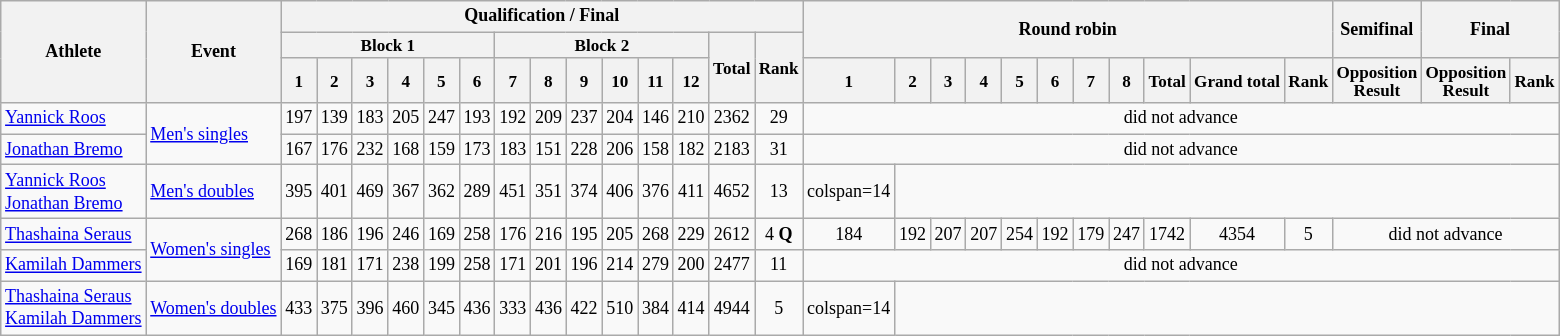<table class=wikitable style=font-size:75%;text-align:center>
<tr>
<th rowspan=3>Athlete</th>
<th rowspan=3>Event</th>
<th colspan=14>Qualification / Final</th>
<th colspan=11 rowspan=2>Round robin</th>
<th rowspan=2>Semifinal</th>
<th rowspan=2 colspan=2>Final</th>
</tr>
<tr style=font-size:95%>
<th colspan=6>Block 1</th>
<th colspan=6>Block 2</th>
<th rowspan=2>Total</th>
<th rowspan=2>Rank</th>
</tr>
<tr style=font-size:95%>
<th>1</th>
<th>2</th>
<th>3</th>
<th>4</th>
<th>5</th>
<th>6</th>
<th>7</th>
<th>8</th>
<th>9</th>
<th>10</th>
<th>11</th>
<th>12</th>
<th>1</th>
<th>2</th>
<th>3</th>
<th>4</th>
<th>5</th>
<th>6</th>
<th>7</th>
<th>8</th>
<th>Total</th>
<th>Grand total</th>
<th>Rank</th>
<th>Opposition<br>Result</th>
<th>Opposition<br>Result</th>
<th>Rank</th>
</tr>
<tr>
<td align=left><a href='#'>Yannick Roos</a></td>
<td align=left rowspan=2><a href='#'>Men's singles</a></td>
<td>197</td>
<td>139</td>
<td>183</td>
<td>205</td>
<td>247</td>
<td>193</td>
<td>192</td>
<td>209</td>
<td>237</td>
<td>204</td>
<td>146</td>
<td>210</td>
<td>2362</td>
<td>29</td>
<td colspan=14>did not advance</td>
</tr>
<tr>
<td align=left><a href='#'>Jonathan Bremo</a></td>
<td>167</td>
<td>176</td>
<td>232</td>
<td>168</td>
<td>159</td>
<td>173</td>
<td>183</td>
<td>151</td>
<td>228</td>
<td>206</td>
<td>158</td>
<td>182</td>
<td>2183</td>
<td>31</td>
<td colspan=14>did not advance</td>
</tr>
<tr>
<td align=left><a href='#'>Yannick Roos</a><br><a href='#'>Jonathan Bremo</a></td>
<td align=left><a href='#'>Men's doubles</a></td>
<td>395</td>
<td>401</td>
<td>469</td>
<td>367</td>
<td>362</td>
<td>289</td>
<td>451</td>
<td>351</td>
<td>374</td>
<td>406</td>
<td>376</td>
<td>411</td>
<td>4652</td>
<td>13</td>
<td>colspan=14 </td>
</tr>
<tr>
<td align=left><a href='#'>Thashaina Seraus</a></td>
<td align=left rowspan=2><a href='#'>Women's singles</a></td>
<td>268</td>
<td>186</td>
<td>196</td>
<td>246</td>
<td>169</td>
<td>258</td>
<td>176</td>
<td>216</td>
<td>195</td>
<td>205</td>
<td>268</td>
<td>229</td>
<td>2612</td>
<td>4 <strong>Q</strong></td>
<td>184</td>
<td>192</td>
<td>207</td>
<td>207</td>
<td>254</td>
<td>192</td>
<td>179</td>
<td>247</td>
<td>1742</td>
<td>4354</td>
<td>5</td>
<td colspan=3>did not advance</td>
</tr>
<tr>
<td align=left><a href='#'>Kamilah Dammers</a></td>
<td>169</td>
<td>181</td>
<td>171</td>
<td>238</td>
<td>199</td>
<td>258</td>
<td>171</td>
<td>201</td>
<td>196</td>
<td>214</td>
<td>279</td>
<td>200</td>
<td>2477</td>
<td>11</td>
<td colspan=14>did not advance</td>
</tr>
<tr>
<td align=left><a href='#'>Thashaina Seraus</a><br><a href='#'>Kamilah Dammers</a></td>
<td align=left><a href='#'>Women's doubles</a></td>
<td>433</td>
<td>375</td>
<td>396</td>
<td>460</td>
<td>345</td>
<td>436</td>
<td>333</td>
<td>436</td>
<td>422</td>
<td>510</td>
<td>384</td>
<td>414</td>
<td>4944</td>
<td>5</td>
<td>colspan=14 </td>
</tr>
</table>
